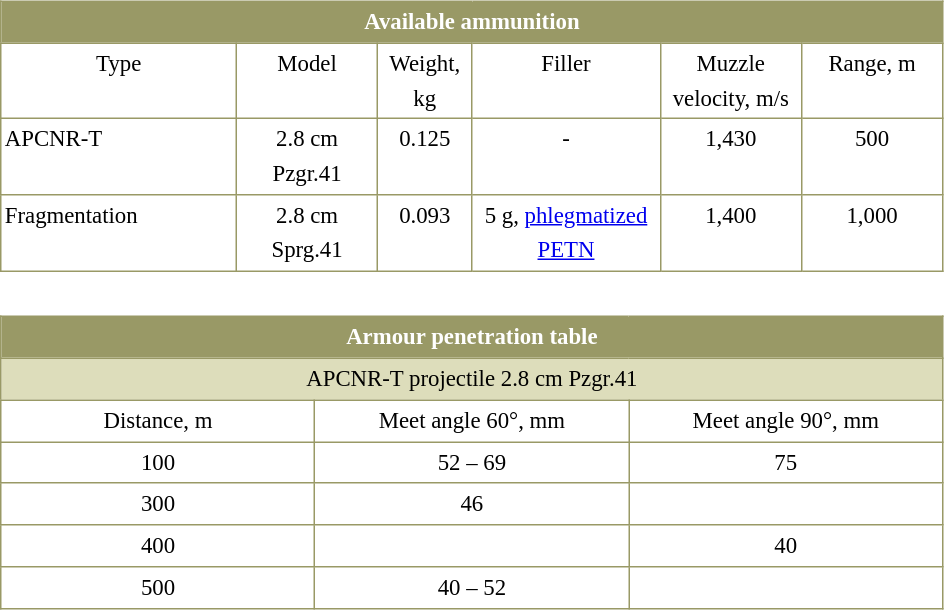<table>
<tr>
<td><br><table border=0 cellspacing=0 cellpadding=2 style="margin:0 0 .5em 1em; width:100%; background:#fff; border-collapse:collapse; border:1px solid #996; line-height:1.5; font-size:95%">
<tr style="vertical-align:top; text-align:center; border:1px solid #996; background-color:#996; color:#fff">
<td colspan="6"><strong>Available ammunition</strong></td>
</tr>
<tr style="vertical-align:top; text-align:center; border:1px solid #996;">
<td width="25%"  style="border:1px solid #996">Type</td>
<td width="15%"  style="border:1px solid #996">Model</td>
<td width="10%"  style="border:1px solid #996">Weight, kg</td>
<td width="20%"  style="border:1px solid #996">Filler</td>
<td width="15%"  style="border:1px solid #996">Muzzle velocity, m/s</td>
<td width="15%"  style="border:1px solid #996">Range, m</td>
</tr>
<tr style="vertical-align:top; text-align:center;">
<td style="border:1px solid #996; text-align:left">APCNR-T</td>
<td style="border:1px solid #996">2.8 cm Pzgr.41</td>
<td style="border:1px solid #996">0.125</td>
<td style="border:1px solid #996">-</td>
<td style="border:1px solid #996">1,430</td>
<td style="border:1px solid #996">500</td>
</tr>
<tr style="vertical-align:top; text-align:center;">
<td style="border:1px solid #996; text-align:left">Fragmentation</td>
<td style="border:1px solid #996">2.8 cm Sprg.41</td>
<td style="border:1px solid #996">0.093</td>
<td style="border:1px solid #996">5 g, <a href='#'>phlegmatized</a> <a href='#'>PETN</a></td>
<td style="border:1px solid #996">1,400</td>
<td style="border:1px solid #996">1,000</td>
</tr>
</table>
</td>
</tr>
<tr>
<td><br><table border=0 cellspacing=0 cellpadding=2 style="margin:0 0 .5em 1em; width:100%; background:#fff; border-collapse:collapse; border:1px solid #996; line-height:1.5; font-size:95%;">
<tr style="vertical-align:top; text-align:center; border:1px solid #996; background-color:#996; color:#fff">
<td colspan="3"><strong>Armour penetration table</strong></td>
</tr>
<tr style="vertical-align:top; text-align:center; border:1px solid #996; background-color:#ddb;">
<td colspan="3">APCNR-T projectile 2.8 cm Pzgr.41</td>
</tr>
<tr style="vertical-align:top; text-align:center; border:1px solid #996;">
<td width="33%"  style="border:1px solid #996">Distance, m</td>
<td width="33%"  style="border:1px solid #996">Meet angle 60°, mm</td>
<td width="33%"  style="border:1px solid #996">Meet angle 90°, mm</td>
</tr>
<tr style="vertical-align:top; text-align:center;">
<td style="border:1px solid #996">100</td>
<td style="border:1px solid #996">52 – 69</td>
<td style="border:1px solid #996">75</td>
</tr>
<tr style="vertical-align:top; text-align:center;">
<td style="border:1px solid #996">300</td>
<td style="border:1px solid #996">46</td>
<td style="border:1px solid #996"></td>
</tr>
<tr style="vertical-align:top; text-align:center;">
<td style="border:1px solid #996">400</td>
<td style="border:1px solid #996"></td>
<td style="border:1px solid #996">40</td>
</tr>
<tr style="vertical-align:top; text-align:center;">
<td style="border:1px solid #996">500</td>
<td style="border:1px solid #996">40 – 52</td>
<td style="border:1px solid #996"></td>
</tr>
</table>
</td>
</tr>
</table>
